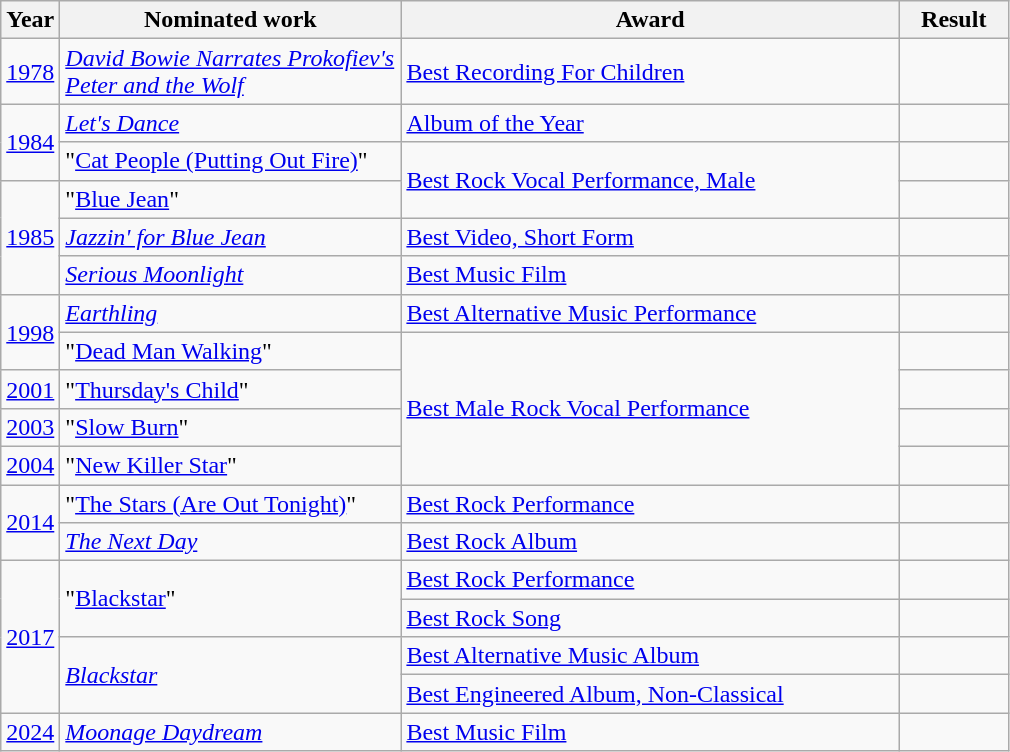<table class="wikitable">
<tr>
<th>Year</th>
<th style="width:220px;">Nominated work</th>
<th style="width:325px;">Award</th>
<th width="65">Result</th>
</tr>
<tr>
<td><a href='#'>1978</a></td>
<td><em><a href='#'>David Bowie Narrates Prokofiev's Peter and the Wolf</a></em></td>
<td><a href='#'>Best Recording For Children</a></td>
<td></td>
</tr>
<tr>
<td rowspan="2"><a href='#'>1984</a></td>
<td><em><a href='#'>Let's Dance</a></em></td>
<td><a href='#'>Album of the Year</a></td>
<td></td>
</tr>
<tr>
<td>"<a href='#'>Cat People (Putting Out Fire)</a>"</td>
<td rowspan="2"><a href='#'>Best Rock Vocal Performance, Male</a></td>
<td></td>
</tr>
<tr>
<td rowspan="3"><a href='#'>1985</a></td>
<td>"<a href='#'>Blue Jean</a>"</td>
<td></td>
</tr>
<tr>
<td><em><a href='#'>Jazzin' for Blue Jean</a></em></td>
<td><a href='#'>Best Video, Short Form</a></td>
<td></td>
</tr>
<tr>
<td><em><a href='#'>Serious Moonlight</a></em></td>
<td><a href='#'>Best Music Film</a></td>
<td></td>
</tr>
<tr>
<td rowspan="2"><a href='#'>1998</a></td>
<td><em><a href='#'>Earthling</a></em></td>
<td><a href='#'>Best Alternative Music Performance</a></td>
<td></td>
</tr>
<tr>
<td>"<a href='#'>Dead Man Walking</a>"</td>
<td rowspan="4"><a href='#'>Best Male Rock Vocal Performance</a></td>
<td></td>
</tr>
<tr>
<td><a href='#'>2001</a></td>
<td>"<a href='#'>Thursday's Child</a>"</td>
<td></td>
</tr>
<tr>
<td><a href='#'>2003</a></td>
<td>"<a href='#'>Slow Burn</a>"</td>
<td></td>
</tr>
<tr>
<td><a href='#'>2004</a></td>
<td>"<a href='#'>New Killer Star</a>"</td>
<td></td>
</tr>
<tr>
<td rowspan="2"><a href='#'>2014</a></td>
<td>"<a href='#'>The Stars (Are Out Tonight)</a>"</td>
<td><a href='#'>Best Rock Performance</a></td>
<td></td>
</tr>
<tr>
<td><em><a href='#'>The Next Day</a></em></td>
<td><a href='#'>Best Rock Album</a></td>
<td></td>
</tr>
<tr>
<td rowspan="4"><a href='#'>2017</a></td>
<td rowspan="2">"<a href='#'>Blackstar</a>"</td>
<td><a href='#'>Best Rock Performance</a></td>
<td></td>
</tr>
<tr>
<td><a href='#'>Best Rock Song</a></td>
<td></td>
</tr>
<tr>
<td rowspan="2"><em><a href='#'>Blackstar</a></em></td>
<td><a href='#'>Best Alternative Music Album</a></td>
<td></td>
</tr>
<tr>
<td><a href='#'>Best Engineered Album, Non-Classical</a></td>
<td></td>
</tr>
<tr>
<td><a href='#'>2024</a></td>
<td><em><a href='#'>Moonage Daydream</a></em></td>
<td><a href='#'>Best Music Film</a></td>
<td></td>
</tr>
</table>
